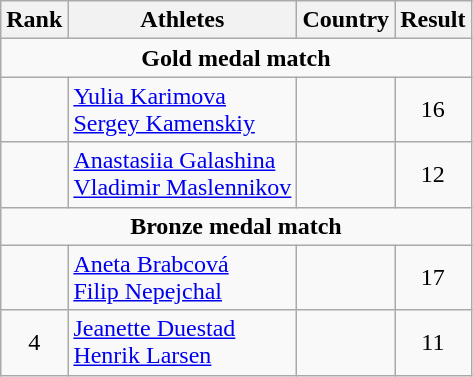<table class="wikitable" style="text-align:center">
<tr>
<th>Rank</th>
<th>Athletes</th>
<th>Country</th>
<th>Result</th>
</tr>
<tr>
<td colspan=4><strong>Gold medal match</strong></td>
</tr>
<tr>
<td></td>
<td align=left><a href='#'>Yulia Karimova</a><br><a href='#'>Sergey Kamenskiy</a></td>
<td align=left></td>
<td>16</td>
</tr>
<tr>
<td></td>
<td align=left><a href='#'>Anastasiia Galashina</a> <br><a href='#'>Vladimir Maslennikov</a></td>
<td align=left></td>
<td>12</td>
</tr>
<tr>
<td colspan=4><strong>Bronze medal match</strong></td>
</tr>
<tr>
<td></td>
<td align=left><a href='#'>Aneta Brabcová</a><br><a href='#'>Filip Nepejchal</a></td>
<td align=left></td>
<td>17</td>
</tr>
<tr>
<td>4</td>
<td align=left><a href='#'>Jeanette Duestad</a><br><a href='#'>Henrik Larsen</a></td>
<td align=left></td>
<td>11</td>
</tr>
</table>
